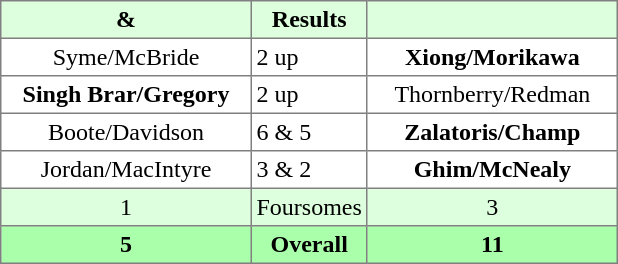<table border="1" cellpadding="3" style="border-collapse:collapse; text-align:center;">
<tr style="background:#ddffdd;">
<th width=160> & </th>
<th>Results</th>
<th width=160></th>
</tr>
<tr>
<td>Syme/McBride</td>
<td align=left> 2 up</td>
<td><strong>Xiong/Morikawa</strong></td>
</tr>
<tr>
<td><strong>Singh Brar/Gregory</strong></td>
<td align=left> 2 up</td>
<td>Thornberry/Redman</td>
</tr>
<tr>
<td>Boote/Davidson</td>
<td align=left> 6 & 5</td>
<td><strong>Zalatoris/Champ</strong></td>
</tr>
<tr>
<td>Jordan/MacIntyre</td>
<td align=left> 3 & 2</td>
<td><strong>Ghim/McNealy</strong></td>
</tr>
<tr style="background:#ddffdd;">
<td>1</td>
<td>Foursomes</td>
<td>3</td>
</tr>
<tr style="background:#aaffaa;">
<th>5</th>
<th>Overall</th>
<th>11</th>
</tr>
</table>
